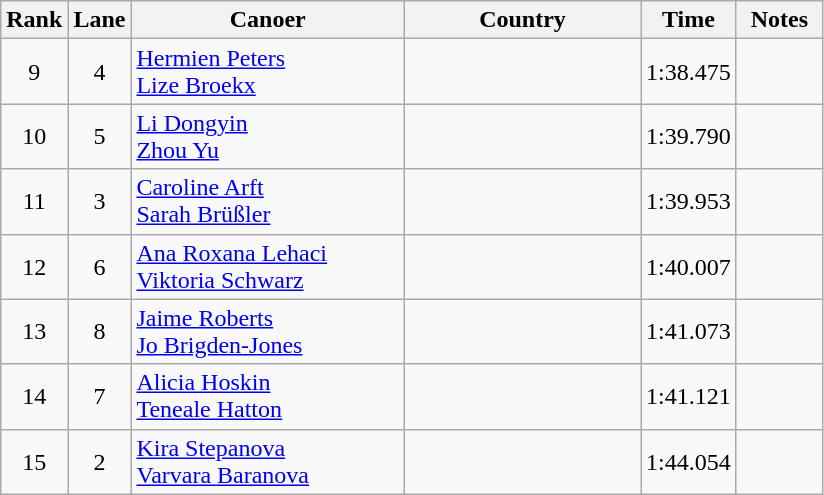<table class="wikitable" style="text-align:center;">
<tr>
<th width=30>Rank</th>
<th width=30>Lane</th>
<th width=175>Canoer</th>
<th width=150>Country</th>
<th width=30>Time</th>
<th width=50>Notes</th>
</tr>
<tr>
<td>9</td>
<td>4</td>
<td align=left><a href='#'>Hermien Peters</a><br><a href='#'>Lize Broekx</a></td>
<td align=left></td>
<td>1:38.475</td>
<td></td>
</tr>
<tr>
<td>10</td>
<td>5</td>
<td align=left><a href='#'>Li Dongyin</a><br><a href='#'>Zhou Yu</a></td>
<td align=left></td>
<td>1:39.790</td>
<td></td>
</tr>
<tr>
<td>11</td>
<td>3</td>
<td align=left><a href='#'>Caroline Arft</a><br><a href='#'>Sarah Brüßler</a></td>
<td align=left></td>
<td>1:39.953</td>
<td></td>
</tr>
<tr>
<td>12</td>
<td>6</td>
<td align=left><a href='#'>Ana Roxana Lehaci</a><br><a href='#'>Viktoria Schwarz</a></td>
<td align=left></td>
<td>1:40.007</td>
<td></td>
</tr>
<tr>
<td>13</td>
<td>8</td>
<td align=left><a href='#'>Jaime Roberts</a><br><a href='#'>Jo Brigden-Jones</a></td>
<td align=left></td>
<td>1:41.073</td>
<td></td>
</tr>
<tr>
<td>14</td>
<td>7</td>
<td align=left><a href='#'>Alicia Hoskin</a><br><a href='#'>Teneale Hatton</a></td>
<td align=left></td>
<td>1:41.121</td>
<td></td>
</tr>
<tr>
<td>15</td>
<td>2</td>
<td align=left><a href='#'>Kira Stepanova</a><br><a href='#'>Varvara Baranova</a></td>
<td align=left></td>
<td>1:44.054</td>
<td></td>
</tr>
</table>
